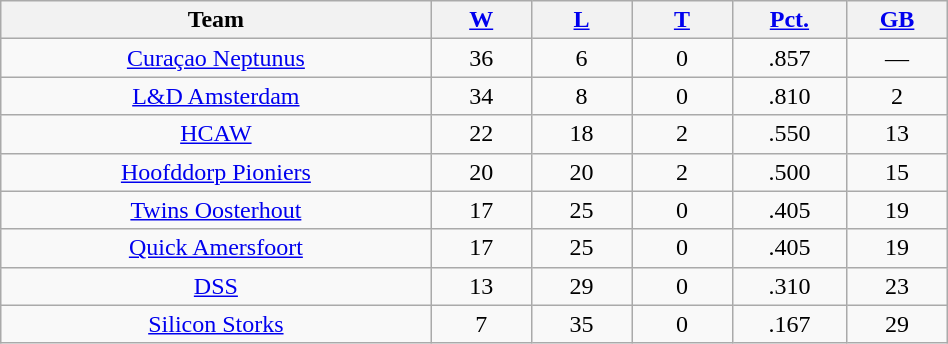<table class="wikitable" width="50%" style="text-align:center;">
<tr>
<th width="30%">Team</th>
<th width="7%"><a href='#'>W</a></th>
<th width="7%"><a href='#'>L</a></th>
<th width="7%"><a href='#'>T</a></th>
<th width="8%"><a href='#'>Pct.</a></th>
<th width="7%"><a href='#'>GB</a></th>
</tr>
<tr>
<td><a href='#'>Curaçao Neptunus</a></td>
<td>36</td>
<td>6</td>
<td>0</td>
<td>.857</td>
<td>—</td>
</tr>
<tr>
<td><a href='#'>L&D Amsterdam</a></td>
<td>34</td>
<td>8</td>
<td>0</td>
<td>.810</td>
<td>2</td>
</tr>
<tr>
<td><a href='#'>HCAW</a></td>
<td>22</td>
<td>18</td>
<td>2</td>
<td>.550</td>
<td>13</td>
</tr>
<tr>
<td><a href='#'>Hoofddorp Pioniers</a></td>
<td>20</td>
<td>20</td>
<td>2</td>
<td>.500</td>
<td>15</td>
</tr>
<tr>
<td><a href='#'>Twins Oosterhout</a></td>
<td>17</td>
<td>25</td>
<td>0</td>
<td>.405</td>
<td>19</td>
</tr>
<tr>
<td><a href='#'>Quick Amersfoort</a></td>
<td>17</td>
<td>25</td>
<td>0</td>
<td>.405</td>
<td>19</td>
</tr>
<tr>
<td><a href='#'>DSS</a></td>
<td>13</td>
<td>29</td>
<td>0</td>
<td>.310</td>
<td>23</td>
</tr>
<tr>
<td><a href='#'>Silicon Storks</a></td>
<td>7</td>
<td>35</td>
<td>0</td>
<td>.167</td>
<td>29</td>
</tr>
</table>
